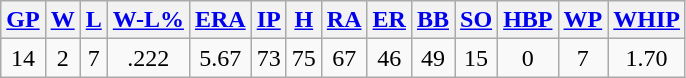<table class="wikitable">
<tr>
<th><a href='#'>GP</a></th>
<th><a href='#'>W</a></th>
<th><a href='#'>L</a></th>
<th><a href='#'>W-L%</a></th>
<th><a href='#'>ERA</a></th>
<th><a href='#'>IP</a></th>
<th><a href='#'>H</a></th>
<th><a href='#'>RA</a></th>
<th><a href='#'>ER</a></th>
<th><a href='#'>BB</a></th>
<th><a href='#'>SO</a></th>
<th><a href='#'>HBP</a></th>
<th><a href='#'>WP</a></th>
<th><a href='#'>WHIP</a></th>
</tr>
<tr align=center>
<td>14</td>
<td>2</td>
<td>7</td>
<td>.222</td>
<td>5.67</td>
<td>73</td>
<td>75</td>
<td>67</td>
<td>46</td>
<td>49</td>
<td>15</td>
<td>0</td>
<td>7</td>
<td>1.70</td>
</tr>
</table>
